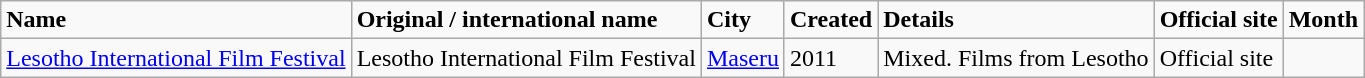<table class="wikitable">
<tr>
<td><strong>Name</strong></td>
<td><strong>Original / international name</strong></td>
<td><strong>City</strong></td>
<td><strong>Created</strong></td>
<td><strong>Details</strong></td>
<td><strong>Official site</strong></td>
<td><strong>Month</strong></td>
</tr>
<tr>
<td><a href='#'>Lesotho International Film Festival</a></td>
<td>Lesotho International Film Festival</td>
<td><a href='#'>Maseru</a></td>
<td>2011</td>
<td>Mixed. Films from Lesotho</td>
<td>Official site</td>
<td></td>
</tr>
</table>
